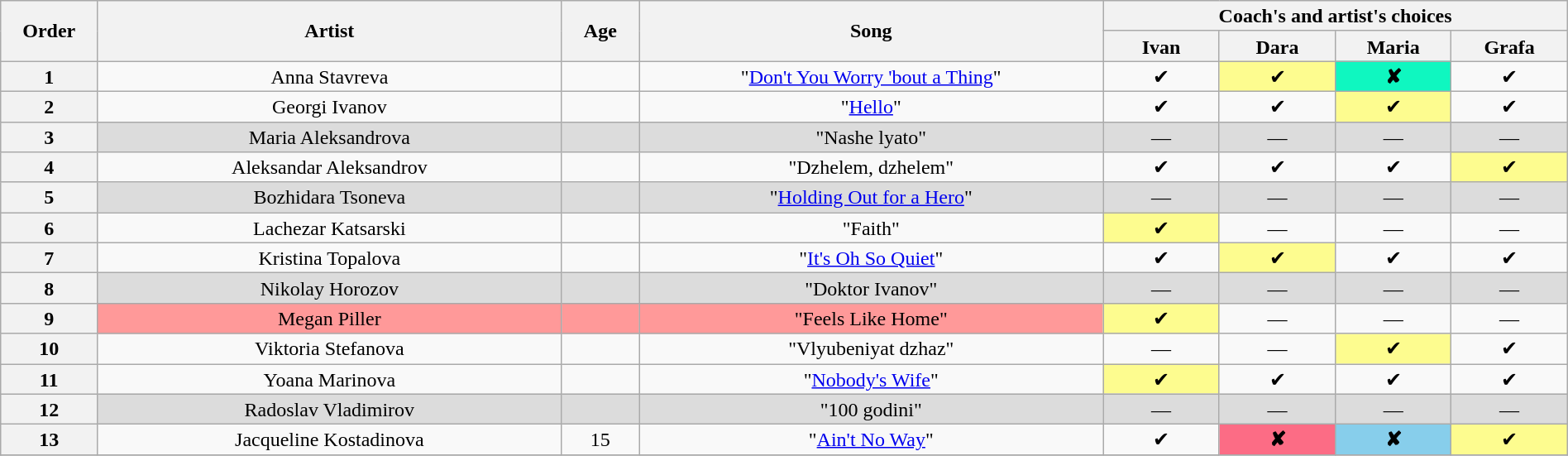<table class="wikitable" style="text-align:center; line-height:17px; width:100%">
<tr>
<th rowspan="2" scope="col" style="width:05%">Order</th>
<th rowspan="2" scope="col" style="width:24%">Artist</th>
<th rowspan="2" scope="col" style="width:04%">Age</th>
<th rowspan="2" scope="col" style="width:24%">Song</th>
<th colspan="4" scope="col" style="width:24%">Coach's and artist's choices</th>
</tr>
<tr>
<th style="width:06%">Ivan</th>
<th style="width:06%">Dara</th>
<th style="width:06%">Maria</th>
<th style="width:06%">Grafa</th>
</tr>
<tr>
<th>1</th>
<td>Anna Stavreva</td>
<td></td>
<td>"<a href='#'>Don't You Worry 'bout a Thing</a>"</td>
<td>✔</td>
<td style="background:#fdfc8f">✔</td>
<td style="background:#0ff7c0"> <strong>✘</strong> </td>
<td>✔</td>
</tr>
<tr>
<th>2</th>
<td>Georgi Ivanov</td>
<td></td>
<td>"<a href='#'>Hello</a>"</td>
<td>✔</td>
<td>✔</td>
<td style="background:#fdfc8f">✔</td>
<td>✔</td>
</tr>
<tr bgcolor=#DCDCDC>
<th>3</th>
<td>Maria Aleksandrova</td>
<td></td>
<td>"Nashe lyato"</td>
<td>—</td>
<td>—</td>
<td>—</td>
<td>—</td>
</tr>
<tr>
<th>4</th>
<td>Aleksandar Aleksandrov</td>
<td></td>
<td>"Dzhelem, dzhelem"</td>
<td>✔</td>
<td>✔</td>
<td>✔</td>
<td style="background:#fdfc8f">✔</td>
</tr>
<tr bgcolor=#DCDCDC>
<th>5</th>
<td>Bozhidara Tsoneva</td>
<td></td>
<td>"<a href='#'>Holding Out for a Hero</a>"</td>
<td>—</td>
<td>—</td>
<td>—</td>
<td>—</td>
</tr>
<tr>
<th>6</th>
<td>Lachezar Katsarski</td>
<td></td>
<td>"Faith"</td>
<td style="background:#fdfc8f">✔</td>
<td>—</td>
<td>—</td>
<td>—</td>
</tr>
<tr>
<th>7</th>
<td>Kristina Topalova</td>
<td></td>
<td>"<a href='#'>It's Oh So Quiet</a>"</td>
<td>✔</td>
<td style="background:#fdfc8f">✔</td>
<td>✔</td>
<td>✔</td>
</tr>
<tr bgcolor=#DCDCDC>
<th>8</th>
<td>Nikolay Horozov</td>
<td></td>
<td>"Doktor Ivanov"</td>
<td>—</td>
<td>—</td>
<td>—</td>
<td>—</td>
</tr>
<tr>
<th>9</th>
<td style="background:#ff9999">Megan Piller</td>
<td style="background:#ff9999"></td>
<td style="background:#ff9999">"Feels Like Home"</td>
<td style="background:#fdfc8f">✔</td>
<td>—</td>
<td>—</td>
<td>—</td>
</tr>
<tr>
<th>10</th>
<td>Viktoria Stefanova</td>
<td></td>
<td>"Vlyubeniyat dzhaz"</td>
<td>—</td>
<td>—</td>
<td style="background:#fdfc8f">✔</td>
<td>✔</td>
</tr>
<tr>
<th>11</th>
<td>Yoana Marinova</td>
<td></td>
<td>"<a href='#'>Nobody's Wife</a>"</td>
<td style="background:#fdfc8f">✔</td>
<td>✔</td>
<td>✔</td>
<td>✔</td>
</tr>
<tr bgcolor=#DCDCDC>
<th>12</th>
<td>Radoslav Vladimirov</td>
<td></td>
<td>"100 godini"</td>
<td>—</td>
<td>—</td>
<td>—</td>
<td>—</td>
</tr>
<tr>
<th>13</th>
<td>Jacqueline Kostadinova</td>
<td>15</td>
<td>"<a href='#'>Ain't No Way</a>"</td>
<td>✔</td>
<td style="background:#FC6C85"> <strong>✘</strong> </td>
<td style="background:#87ceeb"> <strong>✘</strong> </td>
<td style="background:#fdfc8f">✔</td>
</tr>
<tr>
</tr>
</table>
